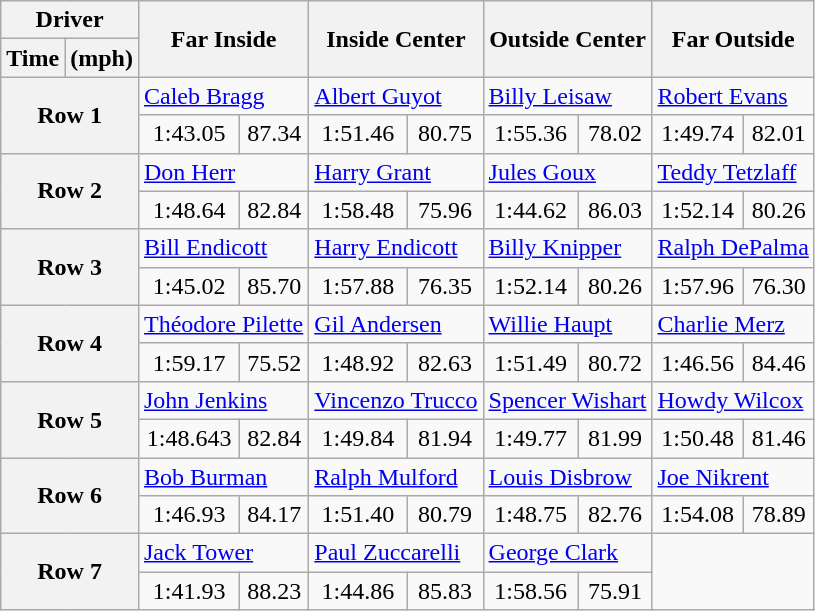<table class="wikitable">
<tr>
<th colspan=2>Driver</th>
<th colspan=2 rowspan=2>Far Inside</th>
<th colspan=2 rowspan=2>Inside Center</th>
<th colspan=2 rowspan=2>Outside Center</th>
<th colspan=2 rowspan=2>Far Outside</th>
</tr>
<tr>
<th>Time</th>
<th>(mph)</th>
</tr>
<tr>
<th colspan=2 rowspan=2>Row 1</th>
<td colspan=2> <a href='#'>Caleb Bragg</a></td>
<td colspan=2> <a href='#'>Albert Guyot</a> <strong></strong></td>
<td colspan=2> <a href='#'>Billy Leisaw</a></td>
<td colspan=2> <a href='#'>Robert Evans</a> <strong></strong></td>
</tr>
<tr>
<td align=center>1:43.05</td>
<td align=center>87.34</td>
<td align=center>1:51.46</td>
<td align=center>80.75</td>
<td align=center>1:55.36</td>
<td align=center>78.02</td>
<td align=center>1:49.74</td>
<td align=center>82.01</td>
</tr>
<tr>
<th colspan=2 rowspan=2>Row 2</th>
<td colspan=2> <a href='#'>Don Herr</a> <strong></strong></td>
<td colspan=2> <a href='#'>Harry Grant</a></td>
<td colspan=2> <a href='#'>Jules Goux</a> <strong></strong></td>
<td colspan=2> <a href='#'>Teddy Tetzlaff</a></td>
</tr>
<tr>
<td align=center>1:48.64</td>
<td align=center>82.84</td>
<td align=center>1:58.48</td>
<td align=center>75.96</td>
<td align=center>1:44.62</td>
<td align=center>86.03</td>
<td align=center>1:52.14</td>
<td align=center>80.26</td>
</tr>
<tr>
<th colspan=2 rowspan=2>Row 3</th>
<td colspan=2> <a href='#'>Bill Endicott</a></td>
<td colspan=2> <a href='#'>Harry Endicott</a></td>
<td colspan=2> <a href='#'>Billy Knipper</a></td>
<td colspan=2> <a href='#'>Ralph DePalma</a></td>
</tr>
<tr>
<td align=center>1:45.02</td>
<td align=center>85.70</td>
<td align=center>1:57.88</td>
<td align=center>76.35</td>
<td align=center>1:52.14</td>
<td align=center>80.26</td>
<td align=center>1:57.96</td>
<td align=center>76.30</td>
</tr>
<tr>
<th colspan=2 rowspan=2>Row 4</th>
<td colspan=2> <a href='#'>Théodore Pilette</a> <strong></strong></td>
<td colspan=2> <a href='#'>Gil Andersen</a></td>
<td colspan=2> <a href='#'>Willie Haupt</a> <strong></strong></td>
<td colspan=2> <a href='#'>Charlie Merz</a></td>
</tr>
<tr>
<td align=center>1:59.17</td>
<td align=center>75.52</td>
<td align=center>1:48.92</td>
<td align=center>82.63</td>
<td align=center>1:51.49</td>
<td align=center>80.72</td>
<td align=center>1:46.56</td>
<td align=center>84.46</td>
</tr>
<tr>
<th colspan=2 rowspan=2>Row 5</th>
<td colspan=2> <a href='#'>John Jenkins</a></td>
<td colspan=2> <a href='#'>Vincenzo Trucco</a> <strong></strong></td>
<td colspan=2> <a href='#'>Spencer Wishart</a></td>
<td colspan=2> <a href='#'>Howdy Wilcox</a></td>
</tr>
<tr>
<td align=center>1:48.643</td>
<td align=center>82.84</td>
<td align=center>1:49.84</td>
<td align=center>81.94</td>
<td align=center>1:49.77</td>
<td align=center>81.99</td>
<td align=center>1:50.48</td>
<td align=center>81.46</td>
</tr>
<tr>
<th colspan=2 rowspan=2>Row 6</th>
<td colspan=2> <a href='#'>Bob Burman</a></td>
<td colspan=2> <a href='#'>Ralph Mulford</a></td>
<td colspan=2> <a href='#'>Louis Disbrow</a></td>
<td colspan=2> <a href='#'>Joe Nikrent</a> <strong></strong></td>
</tr>
<tr>
<td align=center>1:46.93</td>
<td align=center>84.17</td>
<td align=center>1:51.40</td>
<td align=center>80.79</td>
<td align=center>1:48.75</td>
<td align=center>82.76</td>
<td align=center>1:54.08</td>
<td align=center>78.89</td>
</tr>
<tr>
<th colspan=2 rowspan=2>Row 7</th>
<td colspan=2> <a href='#'>Jack Tower</a></td>
<td colspan=2> <a href='#'>Paul Zuccarelli</a> <strong></strong></td>
<td colspan=2> <a href='#'>George Clark</a> <strong></strong></td>
<td colspan=2 rowspan=2> </td>
</tr>
<tr>
<td align=center>1:41.93</td>
<td align=center>88.23</td>
<td align=center>1:44.86</td>
<td align=center>85.83</td>
<td align=center>1:58.56</td>
<td align=center>75.91</td>
</tr>
</table>
